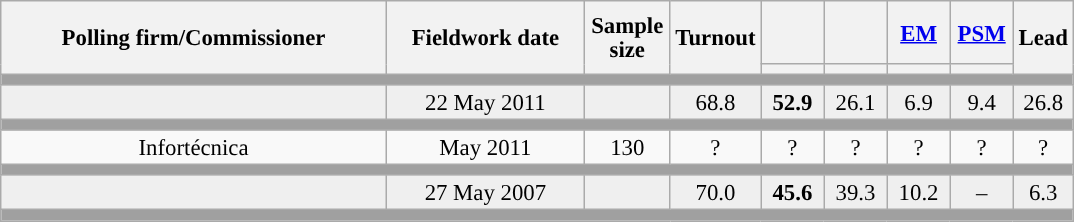<table class="wikitable collapsible collapsed" style="text-align:center; font-size:95%; line-height:16px;">
<tr style="height:42px;">
<th style="width:250px;" rowspan="2">Polling firm/Commissioner</th>
<th style="width:125px;" rowspan="2">Fieldwork date</th>
<th style="width:50px;" rowspan="2">Sample size</th>
<th style="width:45px;" rowspan="2">Turnout</th>
<th style="width:35px;"></th>
<th style="width:35px;"></th>
<th style="width:35px;"><a href='#'>EM</a></th>
<th style="width:35px;"><a href='#'>PSM</a></th>
<th style="width:30px;" rowspan="2">Lead</th>
</tr>
<tr>
<th style="color:inherit;background:"></th>
<th style="color:inherit;background:"></th>
<th style="color:inherit;background:"></th>
<th style="color:inherit;background:"></th>
</tr>
<tr>
<td colspan="9" style="background:#A0A0A0"></td>
</tr>
<tr style="background:#EFEFEF;">
<td><strong></strong></td>
<td>22 May 2011</td>
<td></td>
<td>68.8</td>
<td><strong>52.9</strong><br></td>
<td>26.1<br></td>
<td>6.9<br></td>
<td>9.4<br></td>
<td style="background:">26.8</td>
</tr>
<tr>
<td colspan="9" style="background:#A0A0A0"></td>
</tr>
<tr>
<td>Infortécnica</td>
<td>May 2011</td>
<td>130</td>
<td>?</td>
<td>?<br></td>
<td>?<br></td>
<td>?<br></td>
<td>?<br></td>
<td style="background:">?</td>
</tr>
<tr>
<td colspan="9" style="background:#A0A0A0"></td>
</tr>
<tr style="background:#EFEFEF;">
<td><strong></strong></td>
<td>27 May 2007</td>
<td></td>
<td>70.0</td>
<td><strong>45.6</strong><br></td>
<td>39.3<br></td>
<td>10.2<br></td>
<td>–</td>
<td style="background:">6.3</td>
</tr>
<tr>
<td colspan="9" style="background:#A0A0A0"></td>
</tr>
</table>
